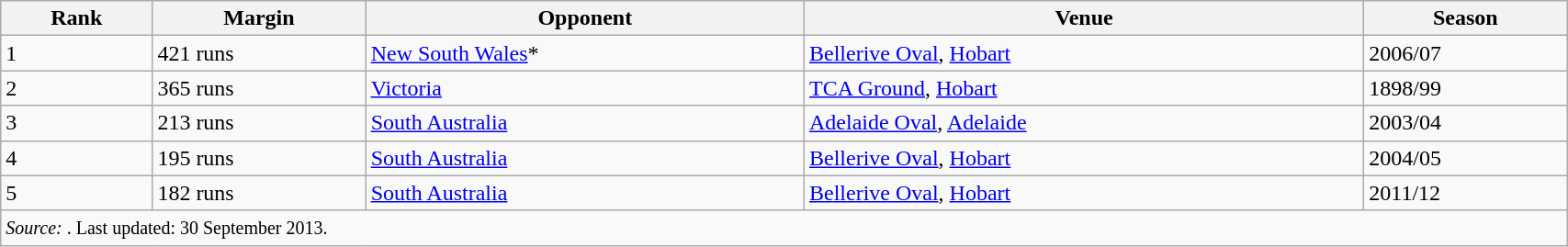<table class="wikitable" style="width:90%;">
<tr>
<th>Rank</th>
<th>Margin</th>
<th>Opponent</th>
<th>Venue</th>
<th>Season</th>
</tr>
<tr>
<td>1</td>
<td>421 runs</td>
<td><a href='#'>New South Wales</a>*</td>
<td><a href='#'>Bellerive Oval</a>, <a href='#'>Hobart</a></td>
<td>2006/07</td>
</tr>
<tr>
<td>2</td>
<td>365 runs</td>
<td><a href='#'>Victoria</a></td>
<td><a href='#'>TCA Ground</a>, <a href='#'>Hobart</a></td>
<td>1898/99</td>
</tr>
<tr>
<td>3</td>
<td>213 runs</td>
<td><a href='#'>South Australia</a></td>
<td><a href='#'>Adelaide Oval</a>, <a href='#'>Adelaide</a></td>
<td>2003/04</td>
</tr>
<tr>
<td>4</td>
<td>195 runs</td>
<td><a href='#'>South Australia</a></td>
<td><a href='#'>Bellerive Oval</a>, <a href='#'>Hobart</a></td>
<td>2004/05</td>
</tr>
<tr>
<td>5</td>
<td>182 runs</td>
<td><a href='#'>South Australia</a></td>
<td><a href='#'>Bellerive Oval</a>, <a href='#'>Hobart</a></td>
<td>2011/12</td>
</tr>
<tr>
<td colspan=5><small><em>Source: </em>. Last updated: 30 September 2013.</small></td>
</tr>
</table>
